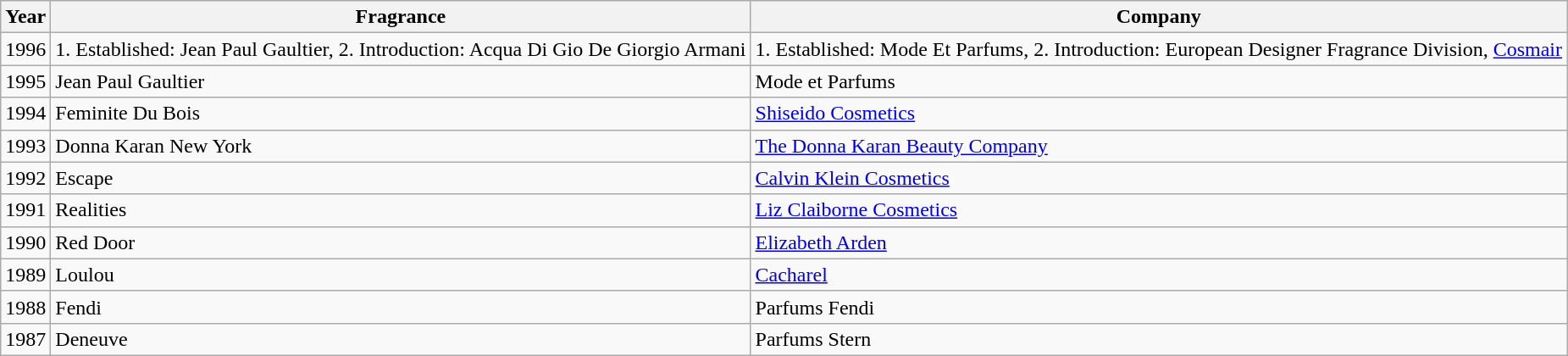<table class="wikitable sortable">
<tr>
<th>Year</th>
<th>Fragrance</th>
<th>Company</th>
</tr>
<tr>
<td>1996</td>
<td>1. Established: Jean Paul Gaultier, 2. Introduction: Acqua Di Gio De Giorgio Armani</td>
<td>1. Established: Mode Et Parfums, 2. Introduction: European Designer Fragrance Division, <a href='#'>Cosmair</a></td>
</tr>
<tr>
<td>1995</td>
<td>Jean Paul Gaultier</td>
<td>Mode et Parfums</td>
</tr>
<tr>
<td>1994</td>
<td>Feminite Du Bois</td>
<td><a href='#'>Shiseido Cosmetics</a></td>
</tr>
<tr>
<td>1993</td>
<td>Donna Karan New York</td>
<td><a href='#'>The Donna Karan Beauty Company</a></td>
</tr>
<tr>
<td>1992</td>
<td>Escape</td>
<td><a href='#'>Calvin Klein Cosmetics</a></td>
</tr>
<tr>
<td>1991</td>
<td>Realities</td>
<td><a href='#'>Liz Claiborne Cosmetics</a></td>
</tr>
<tr>
<td>1990</td>
<td>Red Door</td>
<td><a href='#'>Elizabeth Arden</a></td>
</tr>
<tr>
<td>1989</td>
<td>Loulou</td>
<td><a href='#'>Cacharel</a></td>
</tr>
<tr>
<td>1988</td>
<td>Fendi</td>
<td>Parfums Fendi</td>
</tr>
<tr>
<td>1987</td>
<td>Deneuve</td>
<td>Parfums Stern</td>
</tr>
</table>
